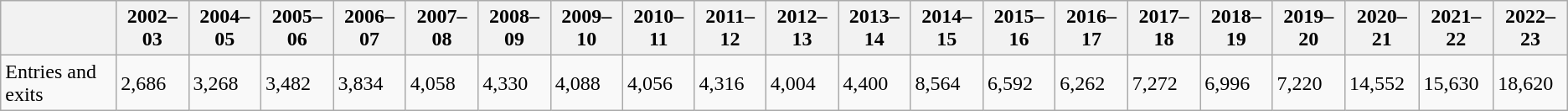<table class="wikitable">
<tr>
<th></th>
<th>2002–03</th>
<th>2004–05</th>
<th>2005–06</th>
<th>2006–07</th>
<th>2007–08</th>
<th>2008–09</th>
<th>2009–10</th>
<th>2010–11</th>
<th>2011–12</th>
<th>2012–13</th>
<th>2013–14</th>
<th>2014–15</th>
<th>2015–16</th>
<th>2016–17</th>
<th>2017–18</th>
<th>2018–19</th>
<th>2019–20</th>
<th>2020–21</th>
<th>2021–22</th>
<th>2022–23</th>
</tr>
<tr>
<td>Entries and exits</td>
<td>2,686</td>
<td>3,268</td>
<td>3,482</td>
<td>3,834</td>
<td>4,058</td>
<td>4,330</td>
<td>4,088</td>
<td>4,056</td>
<td>4,316</td>
<td>4,004</td>
<td>4,400</td>
<td>8,564</td>
<td>6,592</td>
<td>6,262</td>
<td>7,272</td>
<td>6,996</td>
<td>7,220</td>
<td>14,552</td>
<td>15,630</td>
<td>18,620</td>
</tr>
</table>
